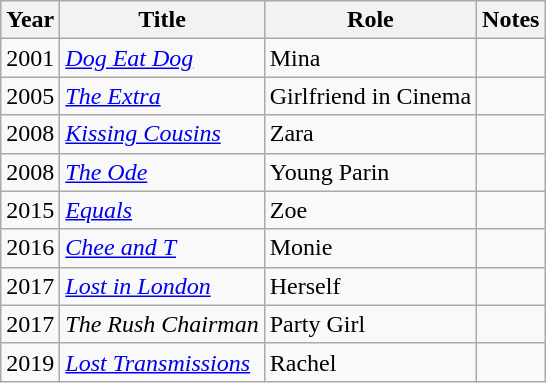<table class="wikitable">
<tr>
<th>Year</th>
<th>Title</th>
<th>Role</th>
<th>Notes</th>
</tr>
<tr>
<td>2001</td>
<td><em><a href='#'>Dog Eat Dog</a></em></td>
<td>Mina</td>
<td></td>
</tr>
<tr>
<td>2005</td>
<td><em><a href='#'>The Extra</a></em></td>
<td>Girlfriend in Cinema</td>
<td></td>
</tr>
<tr>
<td>2008</td>
<td><em><a href='#'>Kissing Cousins</a></em></td>
<td>Zara</td>
<td></td>
</tr>
<tr>
<td>2008</td>
<td><em><a href='#'>The Ode</a></em></td>
<td>Young Parin</td>
<td></td>
</tr>
<tr>
<td>2015</td>
<td><em><a href='#'>Equals</a></em></td>
<td>Zoe</td>
<td></td>
</tr>
<tr>
<td>2016</td>
<td><em><a href='#'>Chee and T</a></em></td>
<td>Monie</td>
<td></td>
</tr>
<tr>
<td>2017</td>
<td><em><a href='#'>Lost in London</a></em></td>
<td>Herself</td>
<td></td>
</tr>
<tr>
<td>2017</td>
<td><em>The Rush Chairman</em></td>
<td>Party Girl</td>
<td></td>
</tr>
<tr>
<td>2019</td>
<td><em><a href='#'>Lost Transmissions</a></em></td>
<td>Rachel</td>
<td></td>
</tr>
</table>
